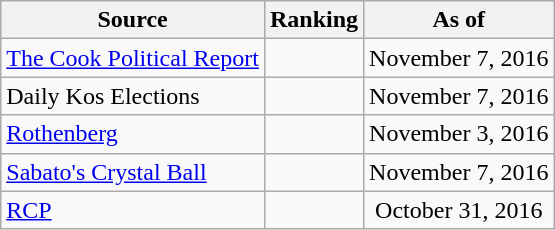<table class="wikitable" style="text-align:center">
<tr>
<th>Source</th>
<th>Ranking</th>
<th>As of</th>
</tr>
<tr>
<td align=left><a href='#'>The Cook Political Report</a></td>
<td></td>
<td>November 7, 2016</td>
</tr>
<tr>
<td align=left>Daily Kos Elections</td>
<td></td>
<td>November 7, 2016</td>
</tr>
<tr>
<td align=left><a href='#'>Rothenberg</a></td>
<td></td>
<td>November 3, 2016</td>
</tr>
<tr>
<td align=left><a href='#'>Sabato's Crystal Ball</a></td>
<td></td>
<td>November 7, 2016</td>
</tr>
<tr>
<td align="left"><a href='#'>RCP</a></td>
<td></td>
<td>October 31, 2016</td>
</tr>
</table>
